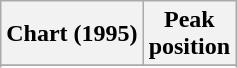<table class="wikitable sortable">
<tr>
<th align="left">Chart (1995)</th>
<th align="center">Peak<br>position</th>
</tr>
<tr>
</tr>
<tr>
</tr>
</table>
